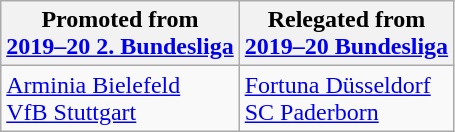<table class="wikitable">
<tr>
<th>Promoted from<br><a href='#'>2019–20 2. Bundesliga</a></th>
<th>Relegated from<br><a href='#'>2019–20 Bundesliga</a></th>
</tr>
<tr>
<td><a href='#'>Arminia Bielefeld</a><br><a href='#'>VfB Stuttgart</a></td>
<td><a href='#'>Fortuna Düsseldorf</a><br><a href='#'>SC Paderborn</a></td>
</tr>
</table>
